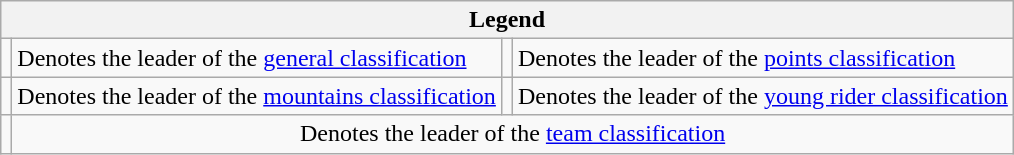<table class="wikitable">
<tr>
<th colspan=4>Legend</th>
</tr>
<tr>
<td></td>
<td>Denotes the leader of the <a href='#'>general classification</a></td>
<td></td>
<td>Denotes the leader of the <a href='#'>points classification</a></td>
</tr>
<tr>
<td></td>
<td>Denotes the leader of the <a href='#'>mountains classification</a></td>
<td></td>
<td>Denotes the leader of the <a href='#'>young rider classification</a></td>
</tr>
<tr>
<td></td>
<td colspan="3" style="text-align:center;">Denotes the leader of the <a href='#'>team classification</a></td>
</tr>
</table>
